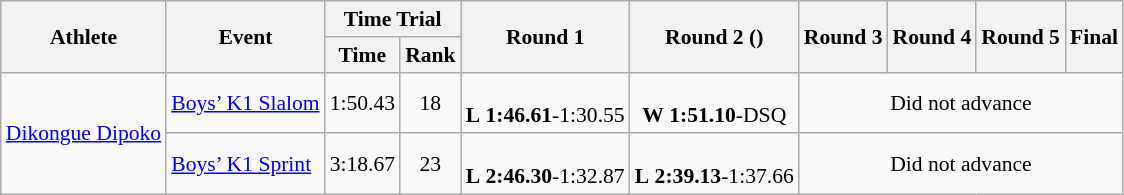<table class="wikitable" border="1" style="font-size:90%">
<tr>
<th rowspan=2>Athlete</th>
<th rowspan=2>Event</th>
<th colspan=2>Time Trial</th>
<th rowspan=2>Round 1</th>
<th rowspan=2>Round 2 ()</th>
<th rowspan=2>Round 3</th>
<th rowspan=2>Round 4</th>
<th rowspan=2>Round 5</th>
<th rowspan=2>Final</th>
</tr>
<tr>
<th>Time</th>
<th>Rank</th>
</tr>
<tr>
<td rowspan=2><a href='#'>Dikongue Dipoko</a></td>
<td><a href='#'>Boys’ K1 Slalom</a></td>
<td align=center>1:50.43</td>
<td align=center>18</td>
<td align=center><br><strong>L</strong> <strong>1:46.61</strong>-1:30.55</td>
<td align=center><br><strong>W</strong> <strong>1:51.10</strong>-DSQ</td>
<td align=center colspan=4>Did not advance</td>
</tr>
<tr>
<td><a href='#'>Boys’ K1 Sprint</a></td>
<td align=center>3:18.67</td>
<td align=center>23</td>
<td align=center><br><strong>L</strong> <strong>2:46.30</strong>-1:32.87</td>
<td align=center><br><strong>L</strong> <strong>2:39.13</strong>-1:37.66</td>
<td align=center colspan=4>Did not advance</td>
</tr>
</table>
